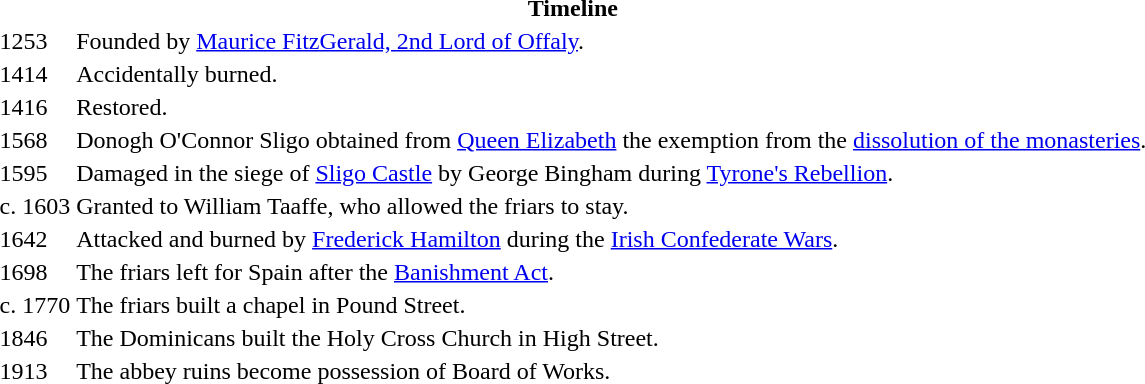<table>
<tr>
<th colspan=3>Timeline</th>
</tr>
<tr>
<td>1253</td>
<td>Founded by <a href='#'>Maurice FitzGerald, 2nd Lord of Offaly</a>.</td>
</tr>
<tr>
<td>1414</td>
<td>Accidentally burned.</td>
</tr>
<tr>
<td>1416</td>
<td>Restored.</td>
</tr>
<tr>
<td>1568</td>
<td>Donogh O'Connor Sligo obtained from <a href='#'>Queen Elizabeth</a> the exemption from the <a href='#'>dissolution of the monasteries</a>.</td>
</tr>
<tr>
<td>1595</td>
<td>Damaged in the siege of <a href='#'>Sligo Castle</a> by George Bingham during <a href='#'>Tyrone's Rebellion</a>.</td>
</tr>
<tr>
<td>c. 1603</td>
<td>Granted to William Taaffe, who allowed the friars to stay.</td>
</tr>
<tr>
<td>1642</td>
<td>Attacked and burned by <a href='#'>Frederick Hamilton</a> during the <a href='#'>Irish Confederate Wars</a>.</td>
</tr>
<tr>
<td>1698</td>
<td>The friars left for Spain after the <a href='#'>Banishment Act</a>.</td>
</tr>
<tr>
<td>c. 1770</td>
<td>The friars built a chapel in Pound Street.</td>
</tr>
<tr>
<td>1846</td>
<td>The Dominicans built the Holy Cross Church in High Street.</td>
</tr>
<tr>
<td>1913</td>
<td>The abbey ruins become possession of Board of Works.</td>
</tr>
</table>
